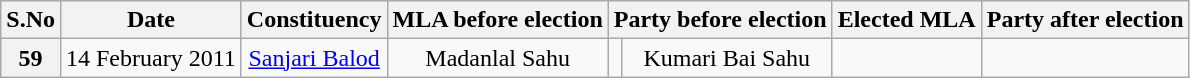<table class="wikitable sortable" style="text-align:center;">
<tr>
<th>S.No</th>
<th>Date</th>
<th>Constituency</th>
<th>MLA before election</th>
<th colspan="2">Party before election</th>
<th>Elected MLA</th>
<th colspan="2">Party after election</th>
</tr>
<tr>
<th>59</th>
<td>14 February 2011</td>
<td><a href='#'>Sanjari Balod</a></td>
<td>Madanlal Sahu</td>
<td></td>
<td>Kumari Bai Sahu</td>
<td></td>
</tr>
</table>
